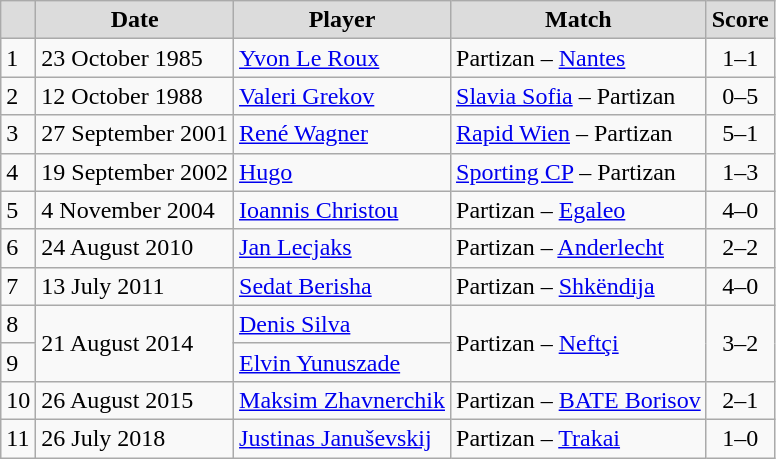<table class="wikitable" style="text-align: center;">
<tr>
<th style="background:#DCDCDC"></th>
<th style="background:#DCDCDC">Date</th>
<th style="background:#DCDCDC">Player</th>
<th style="background:#DCDCDC">Match</th>
<th width="35" style="background:#DCDCDC">Score</th>
</tr>
<tr>
<td align=left>1</td>
<td align=left>23 October 1985</td>
<td align=left> <a href='#'>Yvon Le Roux</a></td>
<td align=left>Partizan –  <a href='#'>Nantes</a></td>
<td align=center>1–1</td>
</tr>
<tr>
<td align=left>2</td>
<td align=left>12 October 1988</td>
<td align=left> <a href='#'>Valeri Grekov</a></td>
<td align=left> <a href='#'>Slavia Sofia</a> – Partizan</td>
<td align=center>0–5</td>
</tr>
<tr>
<td align=left>3</td>
<td align=left>27 September 2001</td>
<td align=left> <a href='#'>René Wagner</a></td>
<td align=left> <a href='#'>Rapid Wien</a> – Partizan</td>
<td align=center>5–1</td>
</tr>
<tr>
<td align=left>4</td>
<td align=left>19 September 2002</td>
<td align=left> <a href='#'>Hugo</a></td>
<td align=left> <a href='#'>Sporting CP</a> – Partizan</td>
<td align=center>1–3</td>
</tr>
<tr>
<td align=left>5</td>
<td align=left>4 November 2004</td>
<td align=left> <a href='#'>Ioannis Christou</a></td>
<td align=left>Partizan –  <a href='#'>Egaleo</a></td>
<td align=center>4–0</td>
</tr>
<tr>
<td align=left>6</td>
<td align=left>24 August 2010</td>
<td align=left> <a href='#'>Jan Lecjaks</a></td>
<td align=left>Partizan –  <a href='#'>Anderlecht</a></td>
<td align=center>2–2</td>
</tr>
<tr>
<td align=left>7</td>
<td align=left>13 July 2011</td>
<td align=left> <a href='#'>Sedat Berisha</a></td>
<td align=left>Partizan –  <a href='#'>Shkëndija</a></td>
<td align=center>4–0</td>
</tr>
<tr>
<td align=left>8</td>
<td rowspan="2" align=left>21 August 2014</td>
<td align=left> <a href='#'>Denis Silva</a></td>
<td rowspan="2" align=left>Partizan –  <a href='#'>Neftçi</a></td>
<td rowspan="2" align=center>3–2</td>
</tr>
<tr>
<td align=left>9</td>
<td align=left> <a href='#'>Elvin Yunuszade</a></td>
</tr>
<tr>
<td align=left>10</td>
<td align=left>26 August 2015</td>
<td align=left> <a href='#'>Maksim Zhavnerchik</a></td>
<td align=left>Partizan –  <a href='#'>BATE Borisov</a></td>
<td align=center>2–1</td>
</tr>
<tr>
<td align=left>11</td>
<td align=left>26 July 2018</td>
<td align=left> <a href='#'>Justinas Januševskij</a></td>
<td align=left>Partizan –  <a href='#'>Trakai</a></td>
<td align=center>1–0</td>
</tr>
</table>
